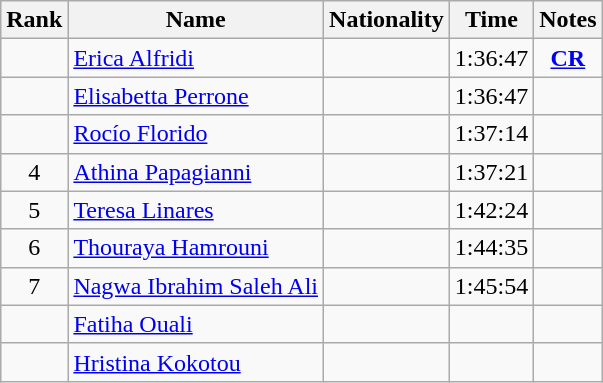<table class="wikitable sortable" style="text-align:center">
<tr>
<th>Rank</th>
<th>Name</th>
<th>Nationality</th>
<th>Time</th>
<th>Notes</th>
</tr>
<tr>
<td></td>
<td align=left><a href='#'>Erica Alfridi</a></td>
<td align=left></td>
<td>1:36:47</td>
<td><strong><a href='#'>CR</a></strong></td>
</tr>
<tr>
<td></td>
<td align=left><a href='#'>Elisabetta Perrone</a></td>
<td align=left></td>
<td>1:36:47</td>
<td></td>
</tr>
<tr>
<td></td>
<td align=left><a href='#'>Rocío Florido</a></td>
<td align=left></td>
<td>1:37:14</td>
<td></td>
</tr>
<tr>
<td>4</td>
<td align=left><a href='#'>Athina Papagianni</a></td>
<td align=left></td>
<td>1:37:21</td>
<td></td>
</tr>
<tr>
<td>5</td>
<td align=left><a href='#'>Teresa Linares</a></td>
<td align=left></td>
<td>1:42:24</td>
<td></td>
</tr>
<tr>
<td>6</td>
<td align=left><a href='#'>Thouraya Hamrouni</a></td>
<td align=left></td>
<td>1:44:35</td>
<td></td>
</tr>
<tr>
<td>7</td>
<td align=left><a href='#'>Nagwa Ibrahim Saleh Ali</a></td>
<td align=left></td>
<td>1:45:54</td>
<td></td>
</tr>
<tr>
<td></td>
<td align=left><a href='#'>Fatiha Ouali</a></td>
<td align=left></td>
<td></td>
<td></td>
</tr>
<tr>
<td></td>
<td align=left><a href='#'>Hristina Kokotou</a></td>
<td align=left></td>
<td></td>
<td></td>
</tr>
</table>
